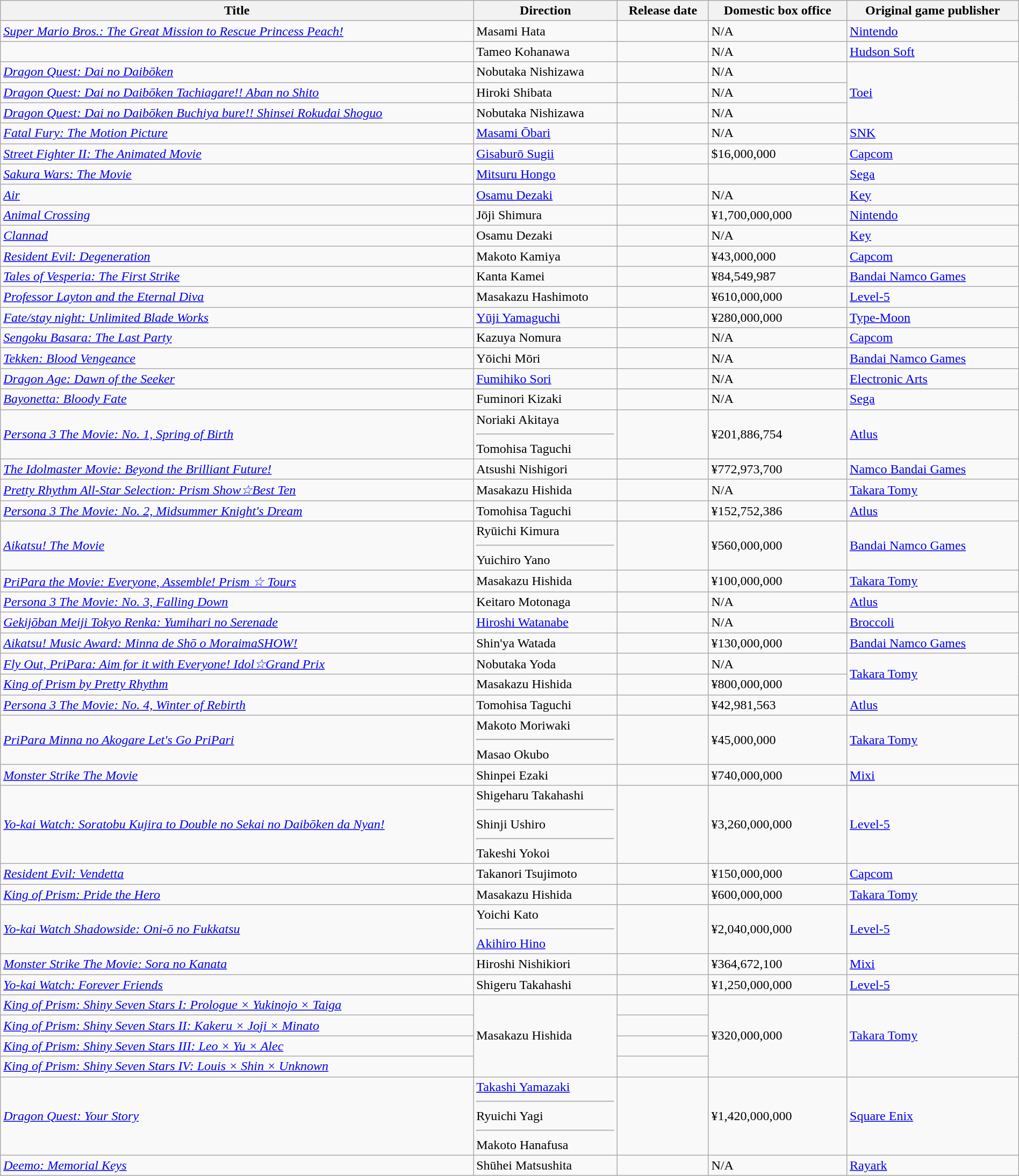<table class="wikitable sortable" style="width:100%;">
<tr>
<th>Title</th>
<th>Direction</th>
<th>Release date</th>
<th>Domestic box office</th>
<th>Original game publisher</th>
</tr>
<tr>
<td><em><a href='#'>Super Mario Bros.: The Great Mission to Rescue Princess Peach!</a></em></td>
<td>Masami Hata</td>
<td></td>
<td>N/A</td>
<td><a href='#'>Nintendo</a></td>
</tr>
<tr>
<td><em></em></td>
<td>Tameo Kohanawa</td>
<td></td>
<td>N/A</td>
<td><a href='#'>Hudson Soft</a></td>
</tr>
<tr>
<td><em><a href='#'>Dragon Quest: Dai no Daibōken</a></em></td>
<td>Nobutaka Nishizawa</td>
<td></td>
<td>N/A</td>
<td rowspan="3"><a href='#'>Toei</a></td>
</tr>
<tr>
<td><em><a href='#'>Dragon Quest: Dai no Daibōken Tachiagare!! Aban no Shito</a></em></td>
<td>Hiroki Shibata</td>
<td></td>
<td>N/A</td>
</tr>
<tr>
<td><em><a href='#'>Dragon Quest: Dai no Daibōken Buchiya bure!! Shinsei Rokudai Shoguo</a></em></td>
<td>Nobutaka Nishizawa</td>
<td></td>
<td>N/A</td>
</tr>
<tr>
<td><em><a href='#'>Fatal Fury: The Motion Picture</a></em></td>
<td><a href='#'>Masami Ōbari</a></td>
<td></td>
<td>N/A</td>
<td><a href='#'>SNK</a></td>
</tr>
<tr>
<td><em><a href='#'>Street Fighter II: The Animated Movie</a></em></td>
<td><a href='#'>Gisaburō Sugii</a></td>
<td></td>
<td>$16,000,000</td>
<td><a href='#'>Capcom</a></td>
</tr>
<tr>
<td><em><a href='#'>Sakura Wars: The Movie</a></em></td>
<td><a href='#'>Mitsuru Hongo</a></td>
<td></td>
<td></td>
<td><a href='#'>Sega</a></td>
</tr>
<tr>
<td><em><a href='#'>Air</a></em></td>
<td><a href='#'>Osamu Dezaki</a></td>
<td></td>
<td>N/A</td>
<td><a href='#'>Key</a></td>
</tr>
<tr>
<td><em><a href='#'>Animal Crossing</a></em></td>
<td>Jōji Shimura</td>
<td></td>
<td>¥1,700,000,000</td>
<td><a href='#'>Nintendo</a></td>
</tr>
<tr>
<td><em><a href='#'>Clannad</a></em></td>
<td>Osamu Dezaki</td>
<td></td>
<td>N/A</td>
<td><a href='#'>Key</a></td>
</tr>
<tr>
<td><em><a href='#'>Resident Evil: Degeneration</a></em></td>
<td>Makoto Kamiya</td>
<td></td>
<td>¥43,000,000</td>
<td><a href='#'>Capcom</a></td>
</tr>
<tr>
<td><em><a href='#'>Tales of Vesperia: The First Strike</a></em></td>
<td>Kanta Kamei</td>
<td></td>
<td>¥84,549,987</td>
<td><a href='#'>Bandai Namco Games</a></td>
</tr>
<tr>
<td><em><a href='#'>Professor Layton and the Eternal Diva</a></em></td>
<td>Masakazu Hashimoto</td>
<td></td>
<td>¥610,000,000</td>
<td><a href='#'>Level-5</a></td>
</tr>
<tr>
<td><em><a href='#'>Fate/stay night: Unlimited Blade Works</a></em></td>
<td><a href='#'>Yūji Yamaguchi</a></td>
<td></td>
<td>¥280,000,000</td>
<td><a href='#'>Type-Moon</a></td>
</tr>
<tr>
<td><em><a href='#'>Sengoku Basara: The Last Party</a></em></td>
<td>Kazuya Nomura</td>
<td></td>
<td>N/A</td>
<td><a href='#'>Capcom</a></td>
</tr>
<tr>
<td><em><a href='#'>Tekken: Blood Vengeance</a></em></td>
<td>Yōichi Mōri</td>
<td></td>
<td>N/A</td>
<td><a href='#'>Bandai Namco Games</a></td>
</tr>
<tr>
<td><em><a href='#'>Dragon Age: Dawn of the Seeker</a></em></td>
<td><a href='#'>Fumihiko Sori</a></td>
<td></td>
<td>N/A</td>
<td><a href='#'>Electronic Arts</a></td>
</tr>
<tr>
<td><em><a href='#'>Bayonetta: Bloody Fate</a></em></td>
<td>Fuminori Kizaki</td>
<td></td>
<td>N/A</td>
<td><a href='#'>Sega</a></td>
</tr>
<tr>
<td><em><a href='#'>Persona 3 The Movie: No. 1, Spring of Birth</a></em></td>
<td>Noriaki Akitaya<hr>Tomohisa Taguchi</td>
<td></td>
<td>¥201,886,754</td>
<td><a href='#'>Atlus</a></td>
</tr>
<tr>
<td><em><a href='#'>The Idolmaster Movie: Beyond the Brilliant Future!</a></em></td>
<td>Atsushi Nishigori</td>
<td></td>
<td>¥772,973,700</td>
<td><a href='#'>Namco Bandai Games</a></td>
</tr>
<tr>
<td><em><a href='#'>Pretty Rhythm All-Star Selection: Prism Show☆Best Ten</a></em></td>
<td>Masakazu Hishida</td>
<td></td>
<td>N/A</td>
<td><a href='#'>Takara Tomy</a></td>
</tr>
<tr>
<td><em><a href='#'>Persona 3 The Movie: No. 2, Midsummer Knight's Dream</a></em></td>
<td>Tomohisa Taguchi</td>
<td></td>
<td>¥152,752,386</td>
<td><a href='#'>Atlus</a></td>
</tr>
<tr>
<td><em><a href='#'>Aikatsu! The Movie</a></em></td>
<td>Ryūichi Kimura<hr>Yuichiro Yano</td>
<td></td>
<td>¥560,000,000</td>
<td><a href='#'>Bandai Namco Games</a></td>
</tr>
<tr>
<td><em><a href='#'>PriPara the Movie: Everyone, Assemble! Prism ☆ Tours</a></em></td>
<td>Masakazu Hishida</td>
<td></td>
<td>¥100,000,000</td>
<td><a href='#'>Takara Tomy</a></td>
</tr>
<tr>
<td><em><a href='#'>Persona 3 The Movie: No. 3, Falling Down</a></em></td>
<td>Keitaro Motonaga</td>
<td></td>
<td>N/A</td>
<td><a href='#'>Atlus</a></td>
</tr>
<tr>
<td><em><a href='#'>Gekijōban Meiji Tokyo Renka: Yumihari no Serenade</a></em></td>
<td><a href='#'>Hiroshi Watanabe</a></td>
<td></td>
<td>N/A</td>
<td><a href='#'>Broccoli</a></td>
</tr>
<tr>
<td><em><a href='#'>Aikatsu! Music Award: Minna de Shō o MoraimaSHOW!</a></em></td>
<td>Shin'ya Watada</td>
<td></td>
<td>¥130,000,000</td>
<td><a href='#'>Bandai Namco Games</a></td>
</tr>
<tr>
<td><em><a href='#'>Fly Out, PriPara: Aim for it with Everyone! Idol☆Grand Prix</a></em></td>
<td>Nobutaka Yoda</td>
<td></td>
<td>N/A</td>
<td rowspan="2"><a href='#'>Takara Tomy</a></td>
</tr>
<tr>
<td><em><a href='#'>King of Prism by Pretty Rhythm</a></em></td>
<td>Masakazu Hishida</td>
<td></td>
<td>¥800,000,000</td>
</tr>
<tr>
<td><em><a href='#'>Persona 3 The Movie: No. 4, Winter of Rebirth</a></em></td>
<td>Tomohisa Taguchi</td>
<td></td>
<td>¥42,981,563</td>
<td><a href='#'>Atlus</a></td>
</tr>
<tr>
<td><em><a href='#'>PriPara Minna no Akogare Let's Go PriPari</a></em></td>
<td>Makoto Moriwaki<hr>Masao Okubo</td>
<td></td>
<td>¥45,000,000</td>
<td><a href='#'>Takara Tomy</a></td>
</tr>
<tr>
<td><em><a href='#'>Monster Strike The Movie</a></em></td>
<td>Shinpei Ezaki</td>
<td></td>
<td>¥740,000,000</td>
<td><a href='#'>Mixi</a></td>
</tr>
<tr>
<td><em><a href='#'>Yo-kai Watch: Soratobu Kujira to Double no Sekai no Daibōken da Nyan!</a></em></td>
<td>Shigeharu Takahashi<hr>Shinji Ushiro<hr>Takeshi Yokoi</td>
<td></td>
<td>¥3,260,000,000</td>
<td><a href='#'>Level-5</a></td>
</tr>
<tr>
<td><em><a href='#'>Resident Evil: Vendetta</a></em></td>
<td>Takanori Tsujimoto</td>
<td></td>
<td>¥150,000,000</td>
<td><a href='#'>Capcom</a></td>
</tr>
<tr>
<td><em><a href='#'>King of Prism: Pride the Hero</a></em></td>
<td>Masakazu Hishida</td>
<td></td>
<td>¥600,000,000</td>
<td><a href='#'>Takara Tomy</a></td>
</tr>
<tr>
<td><em><a href='#'>Yo-kai Watch Shadowside: Oni-ō no Fukkatsu</a></em></td>
<td>Yoichi Kato<hr><a href='#'>Akihiro Hino</a></td>
<td></td>
<td>¥2,040,000,000</td>
<td><a href='#'>Level-5</a></td>
</tr>
<tr>
<td><em><a href='#'>Monster Strike The Movie: Sora no Kanata</a></em></td>
<td>Hiroshi Nishikiori</td>
<td></td>
<td>¥364,672,100</td>
<td><a href='#'>Mixi</a></td>
</tr>
<tr>
<td><em><a href='#'>Yo-kai Watch: Forever Friends</a></em></td>
<td>Shigeru Takahashi</td>
<td></td>
<td>¥1,250,000,000</td>
<td><a href='#'>Level-5</a></td>
</tr>
<tr>
<td><em><a href='#'>King of Prism: Shiny Seven Stars I: Prologue × Yukinojo × Taiga</a></em></td>
<td rowspan="4">Masakazu Hishida</td>
<td></td>
<td rowspan="4">¥320,000,000</td>
<td rowspan="4"><a href='#'>Takara Tomy</a></td>
</tr>
<tr>
<td><em><a href='#'>King of Prism: Shiny Seven Stars II: Kakeru × Joji × Minato</a></em></td>
<td></td>
</tr>
<tr>
<td><em><a href='#'>King of Prism: Shiny Seven Stars III: Leo × Yu × Alec</a></em></td>
<td></td>
</tr>
<tr>
<td><em><a href='#'>King of Prism: Shiny Seven Stars IV: Louis × Shin × Unknown</a></em></td>
<td></td>
</tr>
<tr>
<td><em><a href='#'>Dragon Quest: Your Story</a></em></td>
<td><a href='#'>Takashi Yamazaki</a><hr>Ryuichi Yagi<hr>Makoto Hanafusa</td>
<td></td>
<td>¥1,420,000,000</td>
<td><a href='#'>Square Enix</a></td>
</tr>
<tr>
<td><em><a href='#'>Deemo: Memorial Keys</a></em></td>
<td>Shūhei Matsushita</td>
<td></td>
<td>N/A</td>
<td><a href='#'>Rayark</a></td>
</tr>
</table>
